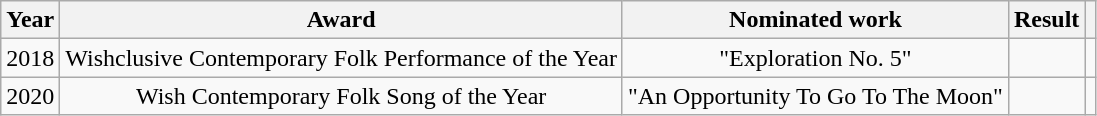<table class="wikitable sortable" style=text-align:center>
<tr>
<th>Year</th>
<th>Award</th>
<th>Nominated work</th>
<th>Result</th>
<th></th>
</tr>
<tr>
<td>2018</td>
<td>Wishclusive Contemporary Folk Performance of the Year</td>
<td align=center>"Exploration No. 5"</td>
<td></td>
<td></td>
</tr>
<tr>
<td>2020</td>
<td>Wish Contemporary Folk Song of the Year</td>
<td align=center>"An Opportunity To Go To The Moon"</td>
<td></td>
<td></td>
</tr>
</table>
